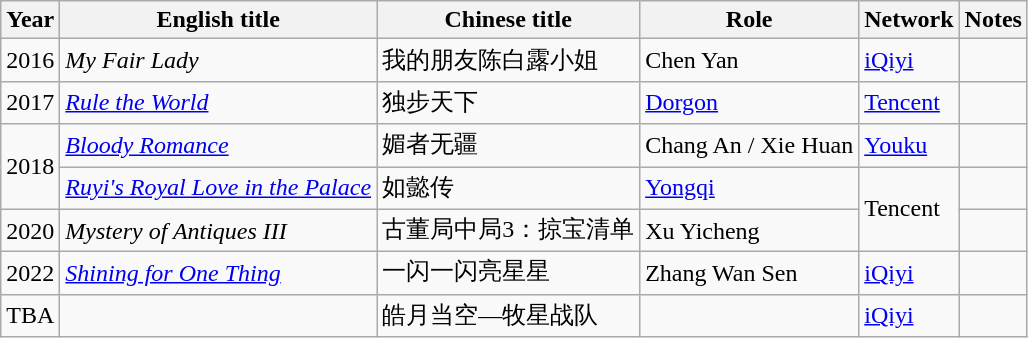<table class="wikitable sortable">
<tr>
<th>Year</th>
<th>English title</th>
<th>Chinese title</th>
<th>Role</th>
<th>Network</th>
<th>Notes</th>
</tr>
<tr>
<td>2016</td>
<td><em>My Fair Lady</em></td>
<td>我的朋友陈白露小姐</td>
<td>Chen Yan</td>
<td><a href='#'>iQiyi</a></td>
<td></td>
</tr>
<tr>
<td>2017</td>
<td><em><a href='#'>Rule the World</a></em></td>
<td>独步天下</td>
<td><a href='#'>Dorgon</a></td>
<td><a href='#'>Tencent</a></td>
<td></td>
</tr>
<tr>
<td rowspan=2>2018</td>
<td><em><a href='#'>Bloody Romance</a></em></td>
<td>媚者无疆</td>
<td>Chang An / Xie Huan</td>
<td><a href='#'>Youku</a></td>
<td></td>
</tr>
<tr>
<td><em><a href='#'>Ruyi's Royal Love in the Palace</a></em></td>
<td>如懿传</td>
<td><a href='#'>Yongqi</a></td>
<td rowspan=2>Tencent</td>
<td></td>
</tr>
<tr>
<td>2020</td>
<td><em>Mystery of Antiques III</em></td>
<td>古董局中局3：掠宝清单</td>
<td>Xu Yicheng</td>
<td></td>
</tr>
<tr>
<td>2022</td>
<td><em><a href='#'>Shining for One Thing</a></em></td>
<td>一闪一闪亮星星</td>
<td>Zhang Wan Sen</td>
<td><a href='#'>iQiyi</a></td>
<td></td>
</tr>
<tr>
<td>TBA</td>
<td></td>
<td>皓月当空—牧星战队</td>
<td></td>
<td><a href='#'>iQiyi</a></td>
<td></td>
</tr>
</table>
